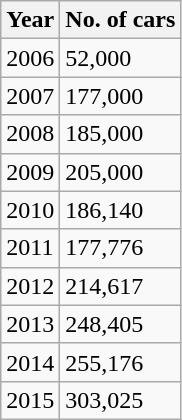<table class="wikitable">
<tr>
<th>Year</th>
<th>No. of cars</th>
</tr>
<tr>
<td>2006</td>
<td>52,000</td>
</tr>
<tr>
<td>2007</td>
<td>177,000</td>
</tr>
<tr>
<td>2008</td>
<td>185,000</td>
</tr>
<tr>
<td>2009</td>
<td>205,000</td>
</tr>
<tr>
<td>2010</td>
<td>186,140</td>
</tr>
<tr>
<td>2011</td>
<td>177,776</td>
</tr>
<tr>
<td>2012</td>
<td>214,617</td>
</tr>
<tr>
<td>2013</td>
<td>248,405</td>
</tr>
<tr>
<td>2014</td>
<td>255,176</td>
</tr>
<tr>
<td>2015</td>
<td>303,025</td>
</tr>
</table>
